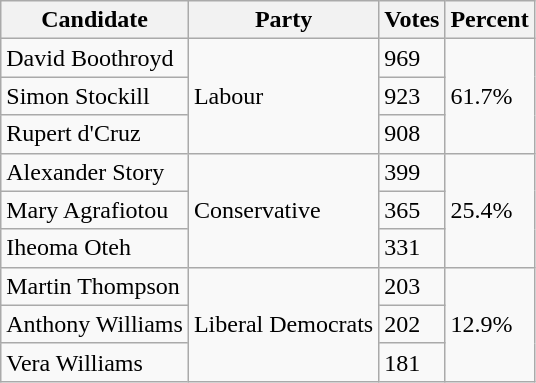<table class="wikitable">
<tr>
<th>Candidate</th>
<th>Party</th>
<th>Votes</th>
<th>Percent</th>
</tr>
<tr>
<td>David Boothroyd</td>
<td rowspan="3">Labour</td>
<td>969</td>
<td rowspan="3">61.7%</td>
</tr>
<tr>
<td>Simon Stockill</td>
<td>923</td>
</tr>
<tr>
<td>Rupert d'Cruz</td>
<td>908</td>
</tr>
<tr>
<td>Alexander Story</td>
<td rowspan="3">Conservative</td>
<td>399</td>
<td rowspan="3">25.4%</td>
</tr>
<tr>
<td>Mary Agrafiotou</td>
<td>365</td>
</tr>
<tr>
<td>Iheoma Oteh</td>
<td>331</td>
</tr>
<tr>
<td>Martin Thompson</td>
<td rowspan="3">Liberal Democrats</td>
<td>203</td>
<td rowspan="3">12.9%</td>
</tr>
<tr>
<td>Anthony Williams</td>
<td>202</td>
</tr>
<tr>
<td>Vera Williams</td>
<td>181</td>
</tr>
</table>
